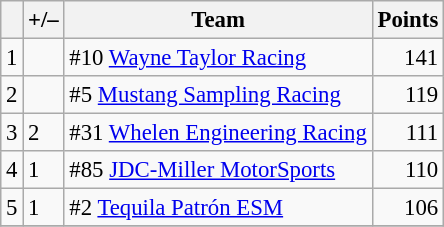<table class="wikitable" style="font-size: 95%;">
<tr>
<th scope="col"></th>
<th scope="col">+/–</th>
<th scope="col">Team</th>
<th scope="col">Points</th>
</tr>
<tr>
<td align=center>1</td>
<td align="left"></td>
<td> #10 <a href='#'>Wayne Taylor Racing</a></td>
<td align=right>141</td>
</tr>
<tr>
<td align=center>2</td>
<td align="left"></td>
<td> #5 <a href='#'>Mustang Sampling Racing</a></td>
<td align=right>119</td>
</tr>
<tr>
<td align=center>3</td>
<td align="left"> 2</td>
<td> #31 <a href='#'>Whelen Engineering Racing</a></td>
<td align=right>111</td>
</tr>
<tr>
<td align=center>4</td>
<td align="left"> 1</td>
<td> #85 <a href='#'>JDC-Miller MotorSports</a></td>
<td align=right>110</td>
</tr>
<tr>
<td align=center>5</td>
<td align="left"> 1</td>
<td>  #2 <a href='#'>Tequila Patrón ESM</a></td>
<td align=right>106</td>
</tr>
<tr>
</tr>
</table>
